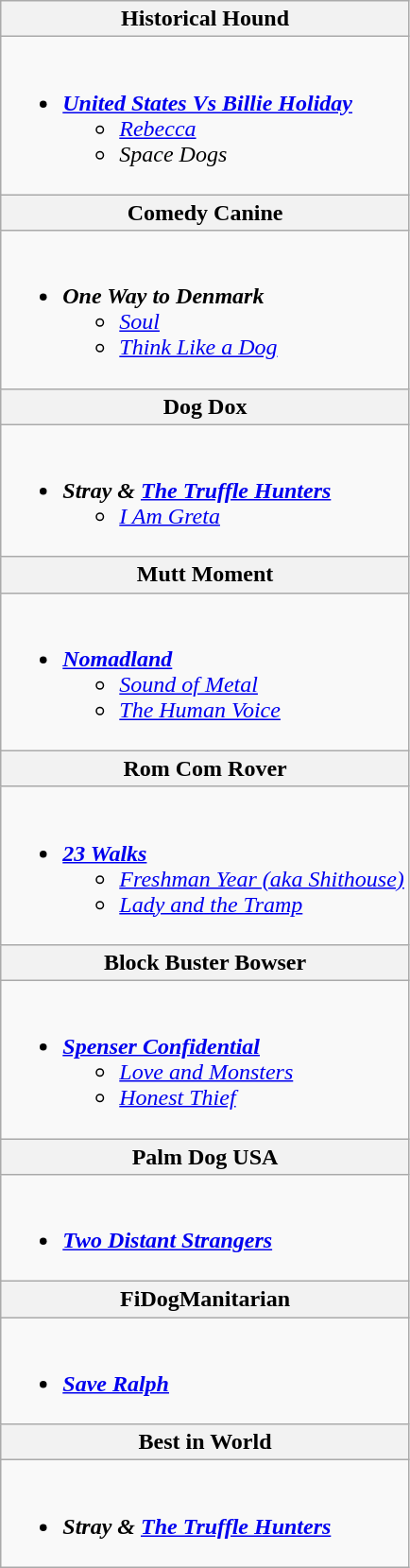<table class="wikitable">
<tr>
<th><strong>Historical Hound</strong></th>
</tr>
<tr>
<td><br><ul><li><strong><a href='#'><em>United States Vs Billie Holiday</em></a></strong><ul><li><a href='#'><em>Rebecca</em></a></li><li><em>Space Dogs</em></li></ul></li></ul></td>
</tr>
<tr>
<th>Comedy Canine</th>
</tr>
<tr>
<td><br><ul><li><strong><em>One Way to Denmark</em></strong><ul><li><a href='#'><em>Soul</em></a></li><li><em><a href='#'>Think Like a Dog</a></em></li></ul></li></ul></td>
</tr>
<tr>
<th><strong>Dog Dox</strong></th>
</tr>
<tr>
<td><br><ul><li><strong><em>Stray<strong> & </strong><a href='#'>The Truffle Hunters</a></em></strong><ul><li><em><a href='#'>I Am Greta</a></em></li></ul></li></ul></td>
</tr>
<tr>
<th>Mutt Moment</th>
</tr>
<tr>
<td><br><ul><li><strong><em><a href='#'>Nomadland</a></em></strong><ul><li><em><a href='#'>Sound of Metal</a></em></li><li><a href='#'><em>The Human Voice</em></a></li></ul></li></ul></td>
</tr>
<tr>
<th>Rom Com Rover</th>
</tr>
<tr>
<td><br><ul><li><strong><em><a href='#'>23 Walks</a>  </em></strong><ul><li><a href='#'><em>Freshman Year (aka Shithouse)</em></a></li><li><a href='#'><em>Lady and the Tramp</em></a></li></ul></li></ul></td>
</tr>
<tr>
<th>Block Buster Bowser</th>
</tr>
<tr>
<td><br><ul><li><strong><em><a href='#'>Spenser Confidential</a></em></strong><ul><li><a href='#'><em>Love and Monsters</em></a></li><li><em><a href='#'>Honest Thief</a></em></li></ul></li></ul></td>
</tr>
<tr>
<th>Palm Dog USA</th>
</tr>
<tr>
<td><br><ul><li><strong><em><a href='#'>Two Distant Strangers</a></em></strong></li></ul></td>
</tr>
<tr>
<th>FiDogManitarian</th>
</tr>
<tr>
<td><br><ul><li><strong><em><a href='#'>Save Ralph</a></em></strong></li></ul></td>
</tr>
<tr>
<th>Best in World</th>
</tr>
<tr>
<td><br><ul><li><strong><em>Stray<strong> & </strong><a href='#'>The Truffle Hunters</a></em></strong></li></ul></td>
</tr>
</table>
